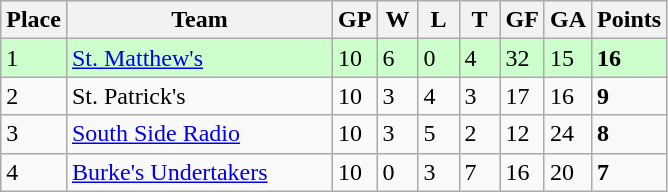<table class="wikitable">
<tr>
<th>Place</th>
<th width="170">Team</th>
<th width="20">GP</th>
<th width="20">W</th>
<th width="20">L</th>
<th width="20">T</th>
<th width="20">GF</th>
<th width="20">GA</th>
<th>Points</th>
</tr>
<tr bgcolor=#ccffcc>
<td>1</td>
<td><a href='#'>St. Matthew's</a></td>
<td>10</td>
<td>6</td>
<td>0</td>
<td>4</td>
<td>32</td>
<td>15</td>
<td><strong>16</strong></td>
</tr>
<tr>
<td>2</td>
<td>St. Patrick's</td>
<td>10</td>
<td>3</td>
<td>4</td>
<td>3</td>
<td>17</td>
<td>16</td>
<td><strong>9</strong></td>
</tr>
<tr>
<td>3</td>
<td><a href='#'>South Side Radio</a></td>
<td>10</td>
<td>3</td>
<td>5</td>
<td>2</td>
<td>12</td>
<td>24</td>
<td><strong>8</strong></td>
</tr>
<tr>
<td>4</td>
<td><a href='#'>Burke's Undertakers</a></td>
<td>10</td>
<td>0</td>
<td>3</td>
<td>7</td>
<td>16</td>
<td>20</td>
<td><strong>7</strong></td>
</tr>
</table>
